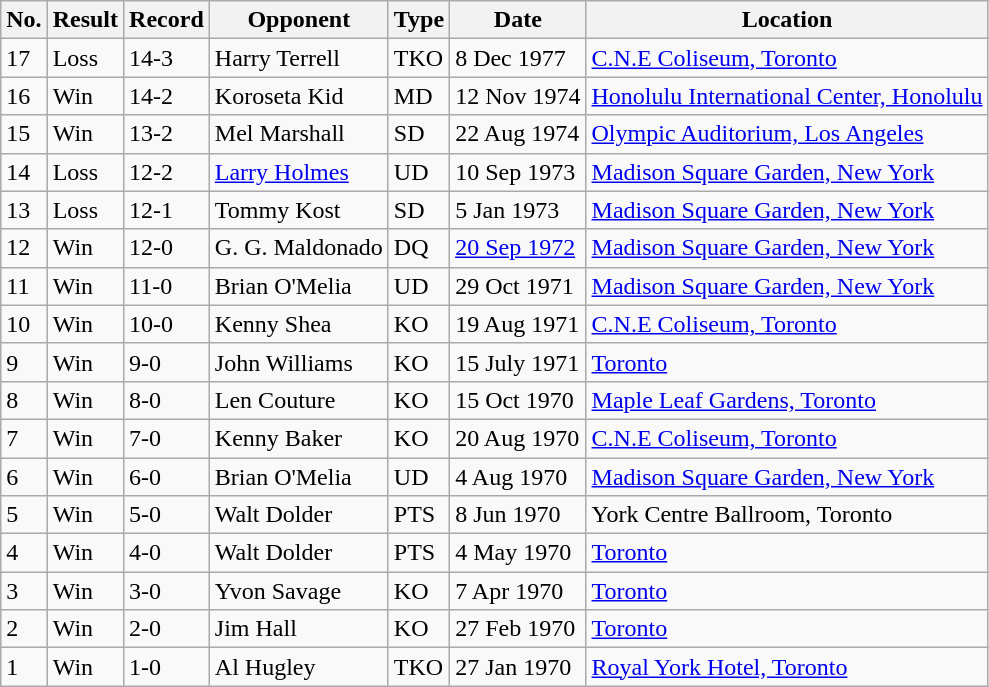<table class="wikitable">
<tr>
<th>No.</th>
<th>Result</th>
<th>Record</th>
<th>Opponent</th>
<th>Type</th>
<th>Date</th>
<th>Location</th>
</tr>
<tr>
<td>17</td>
<td>Loss</td>
<td>14-3</td>
<td> Harry Terrell</td>
<td>TKO</td>
<td>8 Dec 1977</td>
<td> <a href='#'>C.N.E Coliseum, Toronto</a></td>
</tr>
<tr>
<td>16</td>
<td>Win</td>
<td>14-2</td>
<td> Koroseta Kid</td>
<td>MD</td>
<td>12 Nov 1974</td>
<td> <a href='#'>Honolulu International Center, Honolulu</a></td>
</tr>
<tr>
<td>15</td>
<td>Win</td>
<td>13-2</td>
<td> Mel Marshall</td>
<td>SD</td>
<td>22 Aug 1974</td>
<td> <a href='#'>Olympic Auditorium, Los Angeles</a></td>
</tr>
<tr>
<td>14</td>
<td>Loss</td>
<td>12-2</td>
<td> <a href='#'>Larry Holmes</a></td>
<td>UD</td>
<td>10 Sep 1973</td>
<td> <a href='#'>Madison Square Garden, New York</a></td>
</tr>
<tr>
<td>13</td>
<td>Loss</td>
<td>12-1</td>
<td> Tommy Kost</td>
<td>SD</td>
<td>5 Jan 1973</td>
<td> <a href='#'>Madison Square Garden, New York</a></td>
</tr>
<tr>
<td>12</td>
<td>Win</td>
<td>12-0</td>
<td> G. G. Maldonado</td>
<td>DQ</td>
<td><a href='#'>20 Sep 1972</a></td>
<td> <a href='#'>Madison Square Garden, New York</a></td>
</tr>
<tr>
<td>11</td>
<td>Win</td>
<td>11-0</td>
<td> Brian O'Melia</td>
<td>UD</td>
<td>29 Oct 1971</td>
<td> <a href='#'>Madison Square Garden, New York</a></td>
</tr>
<tr>
<td>10</td>
<td>Win</td>
<td>10-0</td>
<td> Kenny Shea</td>
<td>KO</td>
<td>19 Aug 1971</td>
<td> <a href='#'>C.N.E Coliseum, Toronto</a></td>
</tr>
<tr>
<td>9</td>
<td>Win</td>
<td>9-0</td>
<td> John Williams</td>
<td>KO</td>
<td>15 July 1971</td>
<td> <a href='#'>Toronto</a></td>
</tr>
<tr>
<td>8</td>
<td>Win</td>
<td>8-0</td>
<td> Len Couture</td>
<td>KO</td>
<td>15 Oct 1970</td>
<td> <a href='#'>Maple Leaf Gardens, Toronto</a></td>
</tr>
<tr>
<td>7</td>
<td>Win</td>
<td>7-0</td>
<td> Kenny Baker</td>
<td>KO</td>
<td>20 Aug 1970</td>
<td> <a href='#'>C.N.E Coliseum, Toronto</a></td>
</tr>
<tr>
<td>6</td>
<td>Win</td>
<td>6-0</td>
<td> Brian O'Melia</td>
<td>UD</td>
<td>4 Aug 1970</td>
<td> <a href='#'>Madison Square Garden, New York</a></td>
</tr>
<tr>
<td>5</td>
<td>Win</td>
<td>5-0</td>
<td> Walt Dolder</td>
<td>PTS</td>
<td>8 Jun 1970</td>
<td> York Centre Ballroom, Toronto</td>
</tr>
<tr>
<td>4</td>
<td>Win</td>
<td>4-0</td>
<td> Walt Dolder</td>
<td>PTS</td>
<td>4 May 1970</td>
<td> <a href='#'>Toronto</a></td>
</tr>
<tr>
<td>3</td>
<td>Win</td>
<td>3-0</td>
<td> Yvon Savage</td>
<td>KO</td>
<td>7 Apr 1970</td>
<td> <a href='#'>Toronto</a></td>
</tr>
<tr>
<td>2</td>
<td>Win</td>
<td>2-0</td>
<td> Jim Hall</td>
<td>KO</td>
<td>27 Feb 1970</td>
<td> <a href='#'>Toronto</a></td>
</tr>
<tr>
<td>1</td>
<td>Win</td>
<td>1-0</td>
<td> Al Hugley</td>
<td>TKO</td>
<td>27 Jan 1970</td>
<td> <a href='#'>Royal York Hotel, Toronto</a></td>
</tr>
</table>
